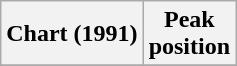<table class="wikitable">
<tr>
<th>Chart (1991)</th>
<th>Peak<br>position</th>
</tr>
<tr>
</tr>
</table>
